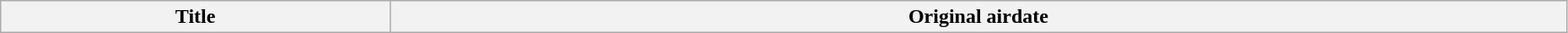<table class="wikitable plainrowheaders" style="width:98%;">
<tr>
<th>Title</th>
<th>Original airdate<br>











</th>
</tr>
</table>
